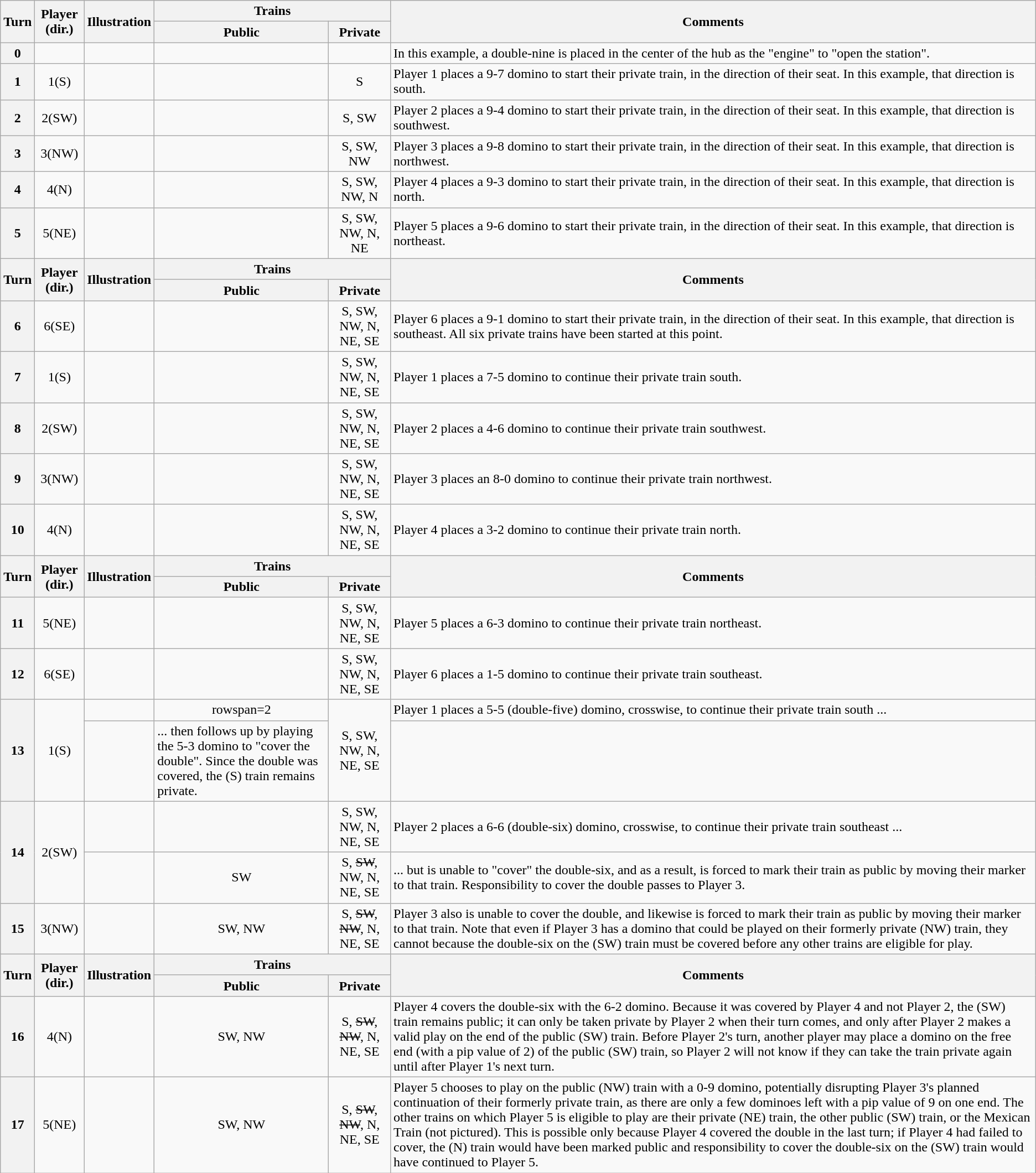<table class="wikitable" style="font-size:100%;text-align:center;">
<tr>
<th rowspan=2>Turn</th>
<th rowspan=2>Player (dir.)</th>
<th rowspan=2>Illustration</th>
<th colspan=2>Trains</th>
<th rowspan=2>Comments</th>
</tr>
<tr>
<th>Public</th>
<th>Private</th>
</tr>
<tr>
<th>0</th>
<td></td>
<td></td>
<td></td>
<td></td>
<td style="text-align:left;">In this example, a double-nine is placed in the center of the hub as the "engine" to "open the station".</td>
</tr>
<tr>
<th>1</th>
<td>1(S)</td>
<td></td>
<td></td>
<td>S</td>
<td style="text-align:left;">Player 1 places a 9-7 domino to start their private train, in the direction of their seat. In this example, that direction is south.</td>
</tr>
<tr>
<th>2</th>
<td>2(SW)</td>
<td></td>
<td></td>
<td>S, SW</td>
<td style="text-align:left;">Player 2 places a 9-4 domino to start their private train, in the direction of their seat. In this example, that direction is southwest.</td>
</tr>
<tr>
<th>3</th>
<td>3(NW)</td>
<td></td>
<td></td>
<td>S, SW, NW</td>
<td style="text-align:left;">Player 3 places a 9-8 domino to start their private train, in the direction of their seat. In this example, that direction is northwest.</td>
</tr>
<tr>
<th>4</th>
<td>4(N)</td>
<td></td>
<td></td>
<td>S, SW, NW, N</td>
<td style="text-align:left;">Player 4 places a 9-3 domino to start their private train, in the direction of their seat. In this example, that direction is north.</td>
</tr>
<tr>
<th>5</th>
<td>5(NE)</td>
<td></td>
<td></td>
<td>S, SW, NW, N, NE</td>
<td style="text-align:left;">Player 5 places a 9-6 domino to start their private train, in the direction of their seat. In this example, that direction is northeast.</td>
</tr>
<tr>
<th rowspan=2>Turn</th>
<th rowspan=2>Player (dir.)</th>
<th rowspan=2>Illustration</th>
<th colspan=2>Trains</th>
<th rowspan=2>Comments</th>
</tr>
<tr>
<th>Public</th>
<th>Private</th>
</tr>
<tr>
<th>6</th>
<td>6(SE)</td>
<td></td>
<td></td>
<td>S, SW, NW, N, NE, SE</td>
<td style="text-align:left;">Player 6 places a 9-1 domino to start their private train, in the direction of their seat. In this example, that direction is southeast. All six private trains have been started at this point.</td>
</tr>
<tr>
<th>7</th>
<td>1(S)</td>
<td></td>
<td></td>
<td>S, SW, NW, N, NE, SE</td>
<td style="text-align:left;">Player 1 places a 7-5 domino to continue their private train south.</td>
</tr>
<tr>
<th>8</th>
<td>2(SW)</td>
<td></td>
<td></td>
<td>S, SW, NW, N, NE, SE</td>
<td style="text-align:left;">Player 2 places a 4-6 domino to continue their private train southwest.</td>
</tr>
<tr>
<th>9</th>
<td>3(NW)</td>
<td></td>
<td></td>
<td>S, SW, NW, N, NE, SE</td>
<td style="text-align:left;">Player 3 places an 8-0 domino to continue their private train northwest.</td>
</tr>
<tr>
<th>10</th>
<td>4(N)</td>
<td></td>
<td></td>
<td>S, SW, NW, N, NE, SE</td>
<td style="text-align:left;">Player 4 places a 3-2 domino to continue their private train north.</td>
</tr>
<tr>
<th rowspan=2>Turn</th>
<th rowspan=2>Player (dir.)</th>
<th rowspan=2>Illustration</th>
<th colspan=2>Trains</th>
<th rowspan=2>Comments</th>
</tr>
<tr>
<th>Public</th>
<th>Private</th>
</tr>
<tr>
<th>11</th>
<td>5(NE)</td>
<td></td>
<td></td>
<td>S, SW, NW, N, NE, SE</td>
<td style="text-align:left;">Player 5 places a 6-3 domino to continue their private train northeast.</td>
</tr>
<tr>
<th>12</th>
<td>6(SE)</td>
<td></td>
<td></td>
<td>S, SW, NW, N, NE, SE</td>
<td style="text-align:left;">Player 6 places a 1-5 domino to continue their private train southeast.</td>
</tr>
<tr>
<th rowspan=2>13</th>
<td rowspan=2>1(S)</td>
<td></td>
<td>rowspan=2 </td>
<td rowspan=2>S, SW, NW, N, NE, SE</td>
<td style="text-align:left;">Player 1 places a 5-5 (double-five) domino, crosswise, to continue their private train south ...</td>
</tr>
<tr>
<td></td>
<td style="text-align:left;">... then follows up by playing the 5-3 domino to "cover the double". Since the double was covered, the (S) train remains private.</td>
</tr>
<tr>
<th rowspan=2>14</th>
<td rowspan=2>2(SW)</td>
<td></td>
<td></td>
<td>S, SW, NW, N, NE, SE</td>
<td style="text-align:left;">Player 2 places a 6-6 (double-six) domino, crosswise, to continue their private train southeast ...</td>
</tr>
<tr>
<td></td>
<td>SW</td>
<td>S, <s>SW</s>, NW, N, NE, SE</td>
<td style="text-align:left;">... but is unable to "cover" the double-six, and as a result, is forced to mark their train as public by moving their marker to that train. Responsibility to cover the double passes to Player 3.</td>
</tr>
<tr>
<th>15</th>
<td>3(NW)</td>
<td></td>
<td>SW, NW</td>
<td>S, <s>SW</s>, <s>NW</s>, N, NE, SE</td>
<td style="text-align:left;">Player 3 also is unable to cover the double, and likewise is forced to mark their train as public by moving their marker to that train. Note that even if Player 3 has a domino that could be played on their formerly private (NW) train, they cannot because the double-six on the (SW) train must be covered before any other trains are eligible for play.</td>
</tr>
<tr>
<th rowspan=2>Turn</th>
<th rowspan=2>Player (dir.)</th>
<th rowspan=2>Illustration</th>
<th colspan=2>Trains</th>
<th rowspan=2>Comments</th>
</tr>
<tr>
<th>Public</th>
<th>Private</th>
</tr>
<tr>
<th>16</th>
<td>4(N)</td>
<td></td>
<td>SW, NW</td>
<td>S, <s>SW</s>, <s>NW</s>, N, NE, SE</td>
<td style="text-align:left;">Player 4 covers the double-six with the 6-2 domino. Because it was covered by Player 4 and not Player 2, the (SW) train remains public; it can only be taken private by Player 2 when their turn comes, and only after Player 2 makes a valid play on the end of the public (SW) train. Before Player 2's turn, another player may place a domino on the free end (with a pip value of 2) of the public (SW) train, so Player 2 will not know if they can take the train private again until after Player 1's next turn.</td>
</tr>
<tr>
<th>17</th>
<td>5(NE)</td>
<td></td>
<td>SW, NW</td>
<td>S, <s>SW</s>, <s>NW</s>, N, NE, SE</td>
<td style="text-align:left;">Player 5 chooses to play on the public (NW) train with a 0-9 domino, potentially disrupting Player 3's planned continuation of their formerly private train, as there are only a few dominoes left with a pip value of 9 on one end. The other trains on which Player 5 is eligible to play are their private (NE) train, the other public (SW) train, or the Mexican Train (not pictured). This is possible only because Player 4 covered the double in the last turn; if Player 4 had failed to cover, the (N) train would have been marked public and responsibility to cover the double-six on the (SW) train would have continued to Player 5.</td>
</tr>
</table>
